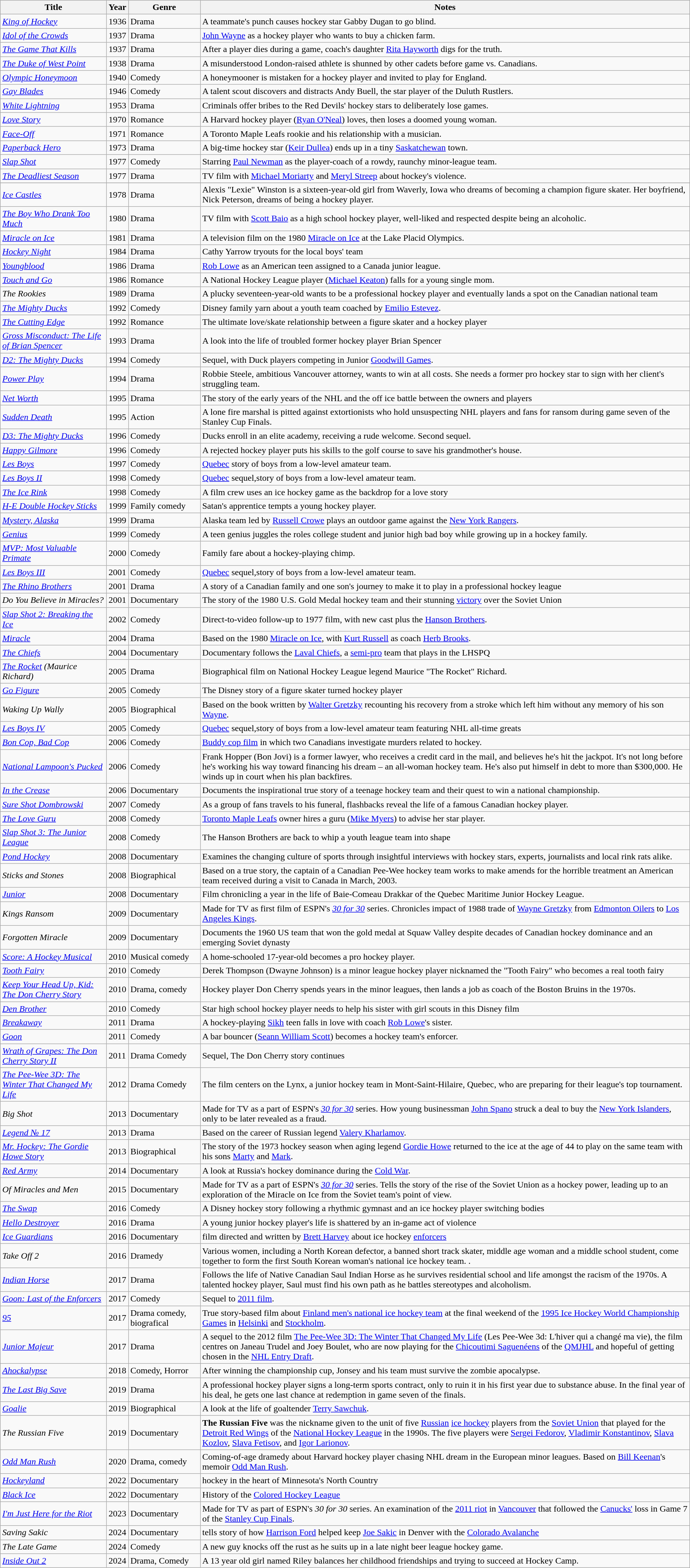<table class="wikitable sortable">
<tr>
<th>Title</th>
<th>Year</th>
<th>Genre</th>
<th>Notes</th>
</tr>
<tr>
<td><em><a href='#'>King of Hockey</a></em></td>
<td>1936</td>
<td>Drama</td>
<td>A teammate's punch causes hockey star Gabby Dugan to go blind.</td>
</tr>
<tr>
<td><em><a href='#'>Idol of the Crowds</a></em></td>
<td>1937</td>
<td>Drama</td>
<td><a href='#'>John Wayne</a> as a hockey player who wants to buy a chicken farm.</td>
</tr>
<tr>
<td><em><a href='#'>The Game That Kills</a></em></td>
<td>1937</td>
<td>Drama</td>
<td>After a player dies during a game, coach's daughter <a href='#'>Rita Hayworth</a> digs for the truth.</td>
</tr>
<tr>
<td><em><a href='#'>The Duke of West Point</a></em></td>
<td>1938</td>
<td>Drama</td>
<td>A misunderstood London-raised athlete is shunned by other cadets before game vs. Canadians.</td>
</tr>
<tr>
<td><em><a href='#'>Olympic Honeymoon</a></em></td>
<td>1940</td>
<td>Comedy</td>
<td>A honeymooner is mistaken for a hockey player and invited to play for England.</td>
</tr>
<tr>
<td><em><a href='#'>Gay Blades</a></em></td>
<td>1946</td>
<td>Comedy</td>
<td>A talent scout discovers and distracts Andy Buell, the star player of the Duluth Rustlers.</td>
</tr>
<tr>
<td><em><a href='#'>White Lightning</a></em></td>
<td>1953</td>
<td>Drama</td>
<td>Criminals offer bribes to the Red Devils' hockey stars to deliberately lose games.</td>
</tr>
<tr>
<td><em><a href='#'>Love Story</a></em></td>
<td>1970</td>
<td>Romance</td>
<td>A Harvard hockey player (<a href='#'>Ryan O'Neal</a>) loves, then loses a doomed young woman.</td>
</tr>
<tr>
<td><em><a href='#'>Face-Off</a></em></td>
<td>1971</td>
<td>Romance</td>
<td>A Toronto Maple Leafs rookie and his relationship with a musician.</td>
</tr>
<tr>
<td><em><a href='#'>Paperback Hero</a></em></td>
<td>1973</td>
<td>Drama</td>
<td>A big-time hockey star (<a href='#'>Keir Dullea</a>) ends up in a tiny <a href='#'>Saskatchewan</a> town.</td>
</tr>
<tr>
<td><em><a href='#'>Slap Shot</a></em></td>
<td>1977</td>
<td>Comedy</td>
<td>Starring <a href='#'>Paul Newman</a> as the player-coach of a rowdy, raunchy minor-league team.</td>
</tr>
<tr>
<td><em><a href='#'>The Deadliest Season</a></em></td>
<td>1977</td>
<td>Drama</td>
<td>TV film with <a href='#'>Michael Moriarty</a> and <a href='#'>Meryl Streep</a> about hockey's violence.</td>
</tr>
<tr>
</tr>
<tr>
<td><em><a href='#'>Ice Castles</a></em></td>
<td>1978</td>
<td>Drama</td>
<td>Alexis "Lexie" Winston is a sixteen-year-old girl from Waverly, Iowa who dreams of becoming a champion figure skater. Her boyfriend, Nick Peterson, dreams of being a hockey player.</td>
</tr>
<tr>
<td><em><a href='#'>The Boy Who Drank Too Much</a></em></td>
<td>1980</td>
<td>Drama</td>
<td>TV film with <a href='#'>Scott Baio</a> as a high school hockey player, well-liked and respected despite being an alcoholic.</td>
</tr>
<tr>
<td><em><a href='#'>Miracle on Ice</a></em></td>
<td>1981</td>
<td>Drama</td>
<td>A television film on the 1980 <a href='#'>Miracle on Ice</a> at the Lake Placid Olympics.</td>
</tr>
<tr>
<td><em><a href='#'>Hockey Night</a></em></td>
<td>1984</td>
<td>Drama</td>
<td>Cathy Yarrow tryouts for the local boys' team</td>
</tr>
<tr>
<td><em><a href='#'>Youngblood</a></em></td>
<td>1986</td>
<td>Drama</td>
<td><a href='#'>Rob Lowe</a> as an American teen assigned to a Canada junior league.</td>
</tr>
<tr>
<td><em><a href='#'>Touch and Go</a></em></td>
<td>1986</td>
<td>Romance</td>
<td>A National Hockey League player (<a href='#'>Michael Keaton</a>) falls for a young single mom.</td>
</tr>
<tr>
<td><em>The Rookies</em></td>
<td>1989</td>
<td>Drama</td>
<td>A plucky seventeen-year-old wants to be a professional hockey player and eventually lands a spot on the Canadian national team</td>
</tr>
<tr>
<td><em><a href='#'>The Mighty Ducks</a></em></td>
<td>1992</td>
<td>Comedy</td>
<td>Disney family yarn about a youth team coached by <a href='#'>Emilio Estevez</a>.</td>
</tr>
<tr>
<td><em><a href='#'>The Cutting Edge</a></em></td>
<td>1992</td>
<td>Romance</td>
<td>The ultimate love/skate relationship between a figure skater and a hockey player</td>
</tr>
<tr>
<td><em><a href='#'>Gross Misconduct: The Life of Brian Spencer</a></em></td>
<td>1993</td>
<td>Drama</td>
<td>A look into the life of troubled former hockey player Brian Spencer</td>
</tr>
<tr>
<td><em><a href='#'>D2: The Mighty Ducks</a></em></td>
<td>1994</td>
<td>Comedy</td>
<td>Sequel, with Duck players competing in Junior <a href='#'>Goodwill Games</a>.</td>
</tr>
<tr>
<td><em><a href='#'>Power Play</a></em></td>
<td>1994</td>
<td>Drama</td>
<td>Robbie Steele, ambitious Vancouver attorney, wants to win at all costs. She needs a former pro hockey star to sign with her client's struggling team.</td>
</tr>
<tr>
<td><em><a href='#'>Net Worth</a></em></td>
<td>1995</td>
<td>Drama</td>
<td>The story of the early years of the NHL and the off ice battle between the owners and players</td>
</tr>
<tr>
<td><em><a href='#'>Sudden Death</a></em></td>
<td>1995</td>
<td>Action</td>
<td>A lone fire marshal is pitted against extortionists who hold unsuspecting NHL players and fans for ransom during game seven of the Stanley Cup Finals.</td>
</tr>
<tr>
<td><em><a href='#'>D3: The Mighty Ducks</a></em></td>
<td>1996</td>
<td>Comedy</td>
<td>Ducks enroll in an elite academy, receiving a rude welcome. Second sequel.</td>
</tr>
<tr>
<td><em><a href='#'>Happy Gilmore</a></em></td>
<td>1996</td>
<td>Comedy</td>
<td>A rejected hockey player puts his skills to the golf course to save his grandmother's house.</td>
</tr>
<tr>
<td><em><a href='#'>Les Boys</a></em></td>
<td>1997</td>
<td>Comedy</td>
<td><a href='#'>Quebec</a> story of boys from a low-level amateur team.</td>
</tr>
<tr>
<td><em><a href='#'>Les Boys II</a></em></td>
<td>1998</td>
<td>Comedy</td>
<td><a href='#'>Quebec</a> sequel,story of boys from a low-level amateur team.</td>
</tr>
<tr>
<td><em><a href='#'>The Ice Rink</a></em></td>
<td>1998</td>
<td>Comedy</td>
<td>A film crew uses an ice hockey game as the backdrop for a love story</td>
</tr>
<tr>
<td><em><a href='#'>H-E Double Hockey Sticks</a></em></td>
<td>1999</td>
<td>Family comedy</td>
<td>Satan's apprentice tempts a young hockey player.</td>
</tr>
<tr>
<td><em><a href='#'>Mystery, Alaska</a></em></td>
<td>1999</td>
<td>Drama</td>
<td>Alaska team led by <a href='#'>Russell Crowe</a> plays an outdoor game against the <a href='#'>New York Rangers</a>.</td>
</tr>
<tr>
<td><em><a href='#'>Genius</a></em></td>
<td>1999</td>
<td>Comedy</td>
<td>A teen genius juggles the roles college student and junior high bad boy while growing up in a hockey family.</td>
</tr>
<tr>
<td><em><a href='#'>MVP: Most Valuable Primate</a></em></td>
<td>2000</td>
<td>Comedy</td>
<td>Family fare about a hockey-playing chimp.</td>
</tr>
<tr>
<td><em><a href='#'>Les Boys III</a></em></td>
<td>2001</td>
<td>Comedy</td>
<td><a href='#'>Quebec</a> sequel,story of boys from a low-level amateur team.</td>
</tr>
<tr>
<td><em><a href='#'>The Rhino Brothers</a></em></td>
<td>2001</td>
<td>Drama</td>
<td>A story of a Canadian family and one son's journey to make it to play in a professional hockey league</td>
</tr>
<tr>
<td><em>Do You Believe in Miracles?</em></td>
<td>2001</td>
<td>Documentary</td>
<td>The story of the 1980 U.S. Gold Medal hockey team and their stunning <a href='#'>victory</a> over the Soviet Union</td>
</tr>
<tr>
<td><em><a href='#'>Slap Shot 2: Breaking the Ice</a></em></td>
<td>2002</td>
<td>Comedy</td>
<td>Direct-to-video follow-up to 1977 film, with new cast plus the <a href='#'>Hanson Brothers</a>.</td>
</tr>
<tr>
<td><em><a href='#'>Miracle</a></em></td>
<td>2004</td>
<td>Drama</td>
<td>Based on the 1980 <a href='#'>Miracle on Ice</a>, with <a href='#'>Kurt Russell</a> as coach <a href='#'>Herb Brooks</a>.</td>
</tr>
<tr>
<td><em><a href='#'>The Chiefs</a></em></td>
<td>2004</td>
<td>Documentary</td>
<td>Documentary follows the <a href='#'>Laval Chiefs</a>, a <a href='#'>semi-pro</a> team that plays in the LHSPQ</td>
</tr>
<tr>
<td><em><a href='#'>The Rocket</a> (Maurice Richard)</em></td>
<td>2005</td>
<td>Drama</td>
<td>Biographical film on National Hockey League legend Maurice "The Rocket" Richard.</td>
</tr>
<tr>
<td><em><a href='#'>Go Figure</a></em></td>
<td>2005</td>
<td>Comedy</td>
<td>The Disney story of a figure skater turned hockey player</td>
</tr>
<tr>
<td><em>Waking Up Wally</em></td>
<td>2005</td>
<td>Biographical</td>
<td>Based on the book written by <a href='#'>Walter Gretzky</a> recounting his recovery from a stroke which left him without any memory of his son <a href='#'>Wayne</a>.</td>
</tr>
<tr>
<td><em><a href='#'>Les Boys IV</a></em></td>
<td>2005</td>
<td>Comedy</td>
<td><a href='#'>Quebec</a> sequel,story of boys from a low-level amateur team featuring NHL all-time greats</td>
</tr>
<tr>
<td><em><a href='#'>Bon Cop, Bad Cop</a></em></td>
<td>2006</td>
<td>Comedy</td>
<td><a href='#'>Buddy cop film</a> in which two Canadians investigate murders related to hockey.</td>
</tr>
<tr>
<td><em><a href='#'>National Lampoon's Pucked</a></em></td>
<td>2006</td>
<td>Comedy</td>
<td>Frank Hopper (Bon Jovi) is a former lawyer, who receives a credit card in the mail, and believes he's hit the jackpot. It's not long before he's working his way toward financing his dream – an all-woman hockey team. He's also put himself in debt to more than $300,000. He winds up in court when his plan backfires.</td>
</tr>
<tr>
<td><em><a href='#'>In the Crease</a></em></td>
<td>2006</td>
<td>Documentary</td>
<td>Documents the inspirational true story of a teenage hockey team and their quest to win a national championship.</td>
</tr>
<tr>
<td><em><a href='#'>Sure Shot Dombrowski</a></em></td>
<td>2007</td>
<td>Comedy</td>
<td>As a group of fans travels to his funeral, flashbacks reveal the life of a famous Canadian hockey player.</td>
</tr>
<tr>
<td><em><a href='#'>The Love Guru</a></em></td>
<td>2008</td>
<td>Comedy</td>
<td><a href='#'>Toronto Maple Leafs</a> owner hires a guru (<a href='#'>Mike Myers</a>) to advise her star player.</td>
</tr>
<tr>
<td><em><a href='#'>Slap Shot 3: The Junior League</a></em></td>
<td>2008</td>
<td>Comedy</td>
<td>The Hanson Brothers are back to whip a youth league team into shape</td>
</tr>
<tr>
<td><em><a href='#'>Pond Hockey</a></em></td>
<td>2008</td>
<td>Documentary</td>
<td>Examines the changing culture of sports through insightful interviews with hockey stars, experts, journalists and local rink rats alike.</td>
</tr>
<tr>
<td><em>Sticks and Stones</em></td>
<td>2008</td>
<td>Biographical</td>
<td>Based on a true story, the captain of a Canadian Pee-Wee hockey team works to make amends for the horrible treatment an American team received during a visit to Canada in March, 2003.</td>
</tr>
<tr>
<td><em><a href='#'>Junior</a></em></td>
<td>2008</td>
<td>Documentary</td>
<td>Film chronicling a year in the life of Baie-Comeau Drakkar of the Quebec Maritime Junior Hockey League.</td>
</tr>
<tr>
<td><em>Kings Ransom</em></td>
<td>2009</td>
<td>Documentary</td>
<td>Made for TV as first film of ESPN's <em><a href='#'>30 for 30</a></em> series. Chronicles impact of 1988 trade of <a href='#'>Wayne Gretzky</a> from <a href='#'>Edmonton Oilers</a> to <a href='#'>Los Angeles Kings</a>.</td>
</tr>
<tr>
<td><em>Forgotten Miracle</em></td>
<td>2009</td>
<td>Documentary</td>
<td>Documents the 1960 US team that won the gold medal at Squaw Valley despite decades of Canadian hockey dominance and an emerging Soviet dynasty</td>
</tr>
<tr>
<td><em><a href='#'>Score: A Hockey Musical</a></em></td>
<td>2010</td>
<td>Musical comedy</td>
<td>A home-schooled 17-year-old becomes a pro hockey player.</td>
</tr>
<tr>
<td><em><a href='#'>Tooth Fairy</a></em></td>
<td>2010</td>
<td>Comedy</td>
<td>Derek Thompson (Dwayne Johnson) is a minor league hockey player nicknamed the "Tooth Fairy" who becomes a real tooth fairy</td>
</tr>
<tr>
<td><em><a href='#'>Keep Your Head Up, Kid: The Don Cherry Story</a></em></td>
<td>2010</td>
<td>Drama, comedy</td>
<td>Hockey player Don Cherry spends years in the minor leagues, then lands a job as coach of the Boston Bruins in the 1970s.</td>
</tr>
<tr>
<td><em><a href='#'>Den Brother</a></em></td>
<td>2010</td>
<td>Comedy</td>
<td>Star high school hockey player needs to help his sister with girl scouts in this Disney film</td>
</tr>
<tr>
<td><em><a href='#'>Breakaway</a></em></td>
<td>2011</td>
<td>Drama</td>
<td>A hockey-playing <a href='#'>Sikh</a> teen falls in love with coach <a href='#'>Rob Lowe</a>'s sister.</td>
</tr>
<tr>
<td><em><a href='#'>Goon</a></em></td>
<td>2011</td>
<td>Comedy</td>
<td>A bar bouncer (<a href='#'>Seann William Scott</a>) becomes a hockey team's enforcer.</td>
</tr>
<tr>
<td><em><a href='#'>Wrath of Grapes: The Don Cherry Story II</a></em></td>
<td>2011</td>
<td>Drama Comedy</td>
<td>Sequel, The Don Cherry story continues</td>
</tr>
<tr>
<td><em><a href='#'>The Pee-Wee 3D: The Winter That Changed My Life</a></em></td>
<td>2012</td>
<td>Drama Comedy</td>
<td>The film centers on the Lynx, a junior hockey team in Mont-Saint-Hilaire, Quebec, who are preparing for their league's top tournament.</td>
</tr>
<tr>
<td><em>Big Shot</em></td>
<td>2013</td>
<td>Documentary</td>
<td>Made for TV as a part of ESPN's <em><a href='#'>30 for 30</a></em> series. How young businessman <a href='#'>John Spano</a> struck a deal to buy the <a href='#'>New York Islanders</a>, only to be later revealed as a fraud.</td>
</tr>
<tr>
<td><em><a href='#'>Legend № 17</a></em></td>
<td>2013</td>
<td>Drama</td>
<td>Based on the career of Russian legend <a href='#'>Valery Kharlamov</a>.</td>
</tr>
<tr>
<td><em><a href='#'>Mr. Hockey: The Gordie Howe Story</a></em></td>
<td>2013</td>
<td>Biographical</td>
<td>The story of the 1973 hockey season when aging legend <a href='#'>Gordie Howe</a> returned to the ice at the age of 44 to play on the same team with his sons <a href='#'>Marty</a> and <a href='#'>Mark</a>.</td>
</tr>
<tr>
<td><em><a href='#'>Red Army</a></em></td>
<td>2014</td>
<td>Documentary</td>
<td>A look at Russia's hockey dominance during the <a href='#'>Cold War</a>.</td>
</tr>
<tr>
<td><em>Of Miracles and Men</em></td>
<td>2015</td>
<td>Documentary</td>
<td>Made for TV as a part of ESPN's <em><a href='#'>30 for 30</a></em> series. Tells the story of the rise of the Soviet Union as a hockey power, leading up to an exploration of the Miracle on Ice from the Soviet team's point of view.</td>
</tr>
<tr>
<td><em><a href='#'>The Swap</a></em></td>
<td>2016</td>
<td>Comedy</td>
<td>A Disney hockey story following a rhythmic gymnast and an ice hockey player switching bodies</td>
</tr>
<tr>
<td><em><a href='#'>Hello Destroyer</a></em></td>
<td>2016</td>
<td>Drama</td>
<td>A young junior hockey player's life is shattered by an in-game act of violence</td>
</tr>
<tr>
<td><em><a href='#'>Ice Guardians</a></em></td>
<td>2016</td>
<td>Documentary</td>
<td>film directed and written by <a href='#'>Brett Harvey</a> about ice hockey <a href='#'>enforcers</a></td>
</tr>
<tr>
<td><em>Take Off 2</em></td>
<td>2016</td>
<td>Dramedy</td>
<td>Various women, including a North Korean defector, a banned short track skater, middle age woman and a middle school student, come together to form the first South Korean woman's national ice hockey team. .</td>
</tr>
<tr>
<td><em><a href='#'>Indian Horse</a></em></td>
<td>2017</td>
<td>Drama</td>
<td>Follows the life of Native Canadian Saul Indian Horse as he survives residential school and life amongst the racism of the 1970s. A talented hockey player, Saul must find his own path as he battles stereotypes and alcoholism.</td>
</tr>
<tr>
<td><em><a href='#'>Goon: Last of the Enforcers</a></em></td>
<td>2017</td>
<td>Comedy</td>
<td>Sequel to <a href='#'>2011 film</a>.</td>
</tr>
<tr>
<td><em><a href='#'>95</a></em></td>
<td>2017</td>
<td>Drama comedy, biografical</td>
<td>True story-based film about <a href='#'>Finland men's national ice hockey team</a> at the final weekend of the <a href='#'>1995 Ice Hockey World Championship Games</a> in <a href='#'>Helsinki</a> and <a href='#'>Stockholm</a>.</td>
</tr>
<tr>
<td><em><a href='#'>Junior Majeur</a></em></td>
<td>2017</td>
<td>Drama</td>
<td>A sequel to the 2012 film <a href='#'>The Pee-Wee 3D: The Winter That Changed My Life</a> (Les Pee-Wee 3d: L'hiver qui a changé ma vie), the film centres on Janeau Trudel and Joey Boulet, who are now playing for the <a href='#'>Chicoutimi Saguenéens</a> of the <a href='#'>QMJHL</a> and hopeful of getting chosen in the <a href='#'>NHL Entry Draft</a>.</td>
</tr>
<tr>
<td><em><a href='#'>Ahockalypse</a></em></td>
<td>2018</td>
<td>Comedy, Horror</td>
<td>After winning the championship cup, Jonsey and his team must survive the zombie apocalypse.</td>
</tr>
<tr>
<td><em><a href='#'>The Last Big Save</a></em></td>
<td>2019</td>
<td>Drama</td>
<td>A professional hockey player signs a long-term sports contract, only to ruin it in his first year due to substance abuse. In the final year of his deal, he gets one last chance at redemption in game seven of the finals.</td>
</tr>
<tr>
<td><em><a href='#'>Goalie</a></em></td>
<td>2019</td>
<td>Biographical</td>
<td>A look at the life of goaltender <a href='#'>Terry Sawchuk</a>.</td>
</tr>
<tr>
<td><em>The Russian Five</em></td>
<td>2019</td>
<td>Documentary</td>
<td><strong>The Russian Five</strong> was the nickname given to the unit of five <a href='#'>Russian</a> <a href='#'>ice hockey</a> players from the <a href='#'>Soviet Union</a> that played for the <a href='#'>Detroit Red Wings</a> of the <a href='#'>National Hockey League</a> in the 1990s. The five players were <a href='#'>Sergei Fedorov</a>, <a href='#'>Vladimir Konstantinov</a>, <a href='#'>Slava Kozlov</a>, <a href='#'>Slava Fetisov</a>, and <a href='#'>Igor Larionov</a>.</td>
</tr>
<tr>
<td><em><a href='#'>Odd Man Rush</a></em></td>
<td>2020</td>
<td>Drama, comedy</td>
<td>Coming-of-age dramedy about Harvard hockey player chasing NHL dream in the European minor leagues. Based on <a href='#'>Bill Keenan</a>'s memoir <a href='#'>Odd Man Rush</a>.</td>
</tr>
<tr>
<td><em><a href='#'>Hockeyland</a></em></td>
<td>2022</td>
<td>Documentary</td>
<td>hockey in the heart of Minnesota's North Country</td>
</tr>
<tr>
<td><em><a href='#'>Black Ice</a></em></td>
<td>2022</td>
<td>Documentary</td>
<td>History of the <a href='#'>Colored Hockey League</a></td>
</tr>
<tr>
<td><em><a href='#'>I'm Just Here for the Riot</a></em></td>
<td>2023</td>
<td>Documentary</td>
<td>Made for TV as part of ESPN's <em>30 for 30</em> series. An examination of the <a href='#'>2011 riot</a> in <a href='#'>Vancouver</a> that followed the <a href='#'>Canucks'</a> loss in Game 7 of the <a href='#'>Stanley Cup Finals</a>.</td>
</tr>
<tr>
<td><em>Saving Sakic</em></td>
<td>2024</td>
<td>Documentary</td>
<td>tells story of how <a href='#'>Harrison Ford</a> helped keep <a href='#'>Joe Sakic</a> in Denver with the <a href='#'>Colorado Avalanche</a></td>
</tr>
<tr>
<td><em>The Late Game</em></td>
<td>2024</td>
<td>Comedy</td>
<td>A new guy knocks off the rust as he suits up in a late night beer league hockey game.</td>
</tr>
<tr>
<td><em><a href='#'>Inside Out 2</a></em></td>
<td>2024</td>
<td>Drama, Comedy</td>
<td>A 13 year old girl named Riley balances her childhood friendships and trying to succeed at Hockey Camp.</td>
</tr>
</table>
